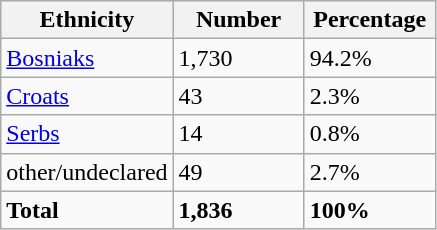<table class="wikitable">
<tr>
<th width="100px">Ethnicity</th>
<th width="80px">Number</th>
<th width="80px">Percentage</th>
</tr>
<tr>
<td><a href='#'>Bosniaks</a></td>
<td>1,730</td>
<td>94.2%</td>
</tr>
<tr>
<td><a href='#'>Croats</a></td>
<td>43</td>
<td>2.3%</td>
</tr>
<tr>
<td><a href='#'>Serbs</a></td>
<td>14</td>
<td>0.8%</td>
</tr>
<tr>
<td>other/undeclared</td>
<td>49</td>
<td>2.7%</td>
</tr>
<tr>
<td><strong>Total</strong></td>
<td><strong>1,836</strong></td>
<td><strong>100%</strong></td>
</tr>
</table>
